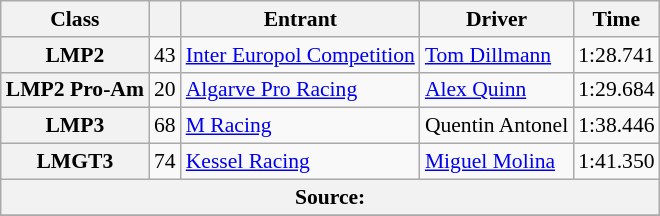<table class="wikitable" style="font-size:90%;">
<tr>
<th>Class</th>
<th></th>
<th>Entrant</th>
<th>Driver</th>
<th>Time</th>
</tr>
<tr>
<th>LMP2</th>
<td style="text-align:center;">43</td>
<td> <a href='#'>Inter Europol Competition</a></td>
<td> <a href='#'>Tom Dillmann</a></td>
<td>1:28.741</td>
</tr>
<tr>
<th>LMP2 Pro-Am</th>
<td style="text-align:center;">20</td>
<td> <a href='#'>Algarve Pro Racing</a></td>
<td> <a href='#'>Alex Quinn</a></td>
<td>1:29.684</td>
</tr>
<tr>
<th>LMP3</th>
<td style="text-align:center;">68</td>
<td> <a href='#'>M Racing</a></td>
<td> Quentin Antonel</td>
<td>1:38.446</td>
</tr>
<tr>
<th>LMGT3</th>
<td style="text-align:center;">74</td>
<td> <a href='#'>Kessel Racing</a></td>
<td> <a href='#'>Miguel Molina</a></td>
<td>1:41.350</td>
</tr>
<tr>
<th colspan="6">Source:</th>
</tr>
<tr>
</tr>
</table>
